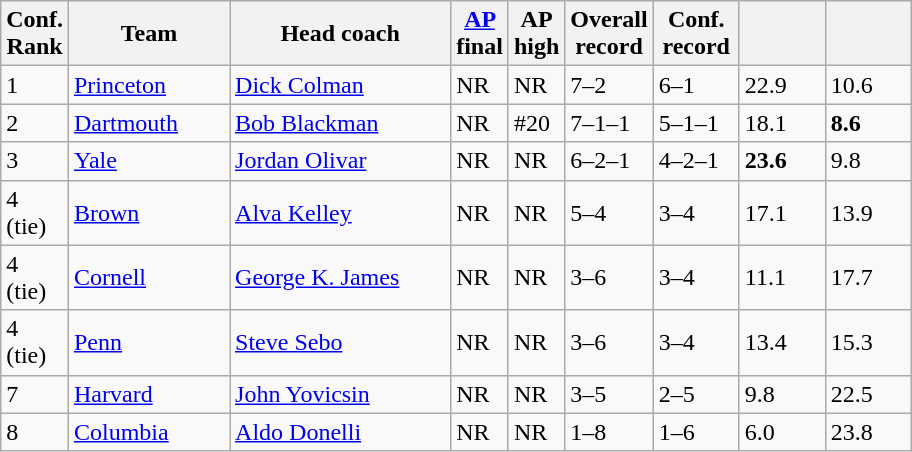<table class="sortable wikitable">
<tr>
<th width="25">Conf. Rank</th>
<th width="100">Team</th>
<th width="140">Head coach</th>
<th width="25"><a href='#'>AP</a> final</th>
<th width="25">AP high</th>
<th width="50">Overall record</th>
<th width="50">Conf. record</th>
<th width="50"></th>
<th width="50"></th>
</tr>
<tr align="left" bgcolor="">
<td>1</td>
<td><a href='#'>Princeton</a></td>
<td><a href='#'>Dick Colman</a></td>
<td>NR</td>
<td>NR</td>
<td>7–2</td>
<td>6–1</td>
<td>22.9</td>
<td>10.6</td>
</tr>
<tr align="left" bgcolor="">
<td>2</td>
<td><a href='#'>Dartmouth</a></td>
<td><a href='#'>Bob Blackman</a></td>
<td>NR</td>
<td>#20</td>
<td>7–1–1</td>
<td>5–1–1</td>
<td>18.1</td>
<td><strong>8.6</strong></td>
</tr>
<tr align="left" bgcolor="">
<td>3</td>
<td><a href='#'>Yale</a></td>
<td><a href='#'>Jordan Olivar</a></td>
<td>NR</td>
<td>NR</td>
<td>6–2–1</td>
<td>4–2–1</td>
<td><strong>23.6</strong></td>
<td>9.8</td>
</tr>
<tr align="left" bgcolor="">
<td>4 (tie)</td>
<td><a href='#'>Brown</a></td>
<td><a href='#'>Alva Kelley</a></td>
<td>NR</td>
<td>NR</td>
<td>5–4</td>
<td>3–4</td>
<td>17.1</td>
<td>13.9</td>
</tr>
<tr align="left" bgcolor="">
<td>4 (tie)</td>
<td><a href='#'>Cornell</a></td>
<td><a href='#'>George K. James</a></td>
<td>NR</td>
<td>NR</td>
<td>3–6</td>
<td>3–4</td>
<td>11.1</td>
<td>17.7</td>
</tr>
<tr align="left" bgcolor="">
<td>4 (tie)</td>
<td><a href='#'>Penn</a></td>
<td><a href='#'>Steve Sebo</a></td>
<td>NR</td>
<td>NR</td>
<td>3–6</td>
<td>3–4</td>
<td>13.4</td>
<td>15.3</td>
</tr>
<tr align="left" bgcolor="">
<td>7</td>
<td><a href='#'>Harvard</a></td>
<td><a href='#'>John Yovicsin</a></td>
<td>NR</td>
<td>NR</td>
<td>3–5</td>
<td>2–5</td>
<td>9.8</td>
<td>22.5</td>
</tr>
<tr align="left" bgcolor="">
<td>8</td>
<td><a href='#'>Columbia</a></td>
<td><a href='#'>Aldo Donelli</a></td>
<td>NR</td>
<td>NR</td>
<td>1–8</td>
<td>1–6</td>
<td>6.0</td>
<td>23.8</td>
</tr>
</table>
